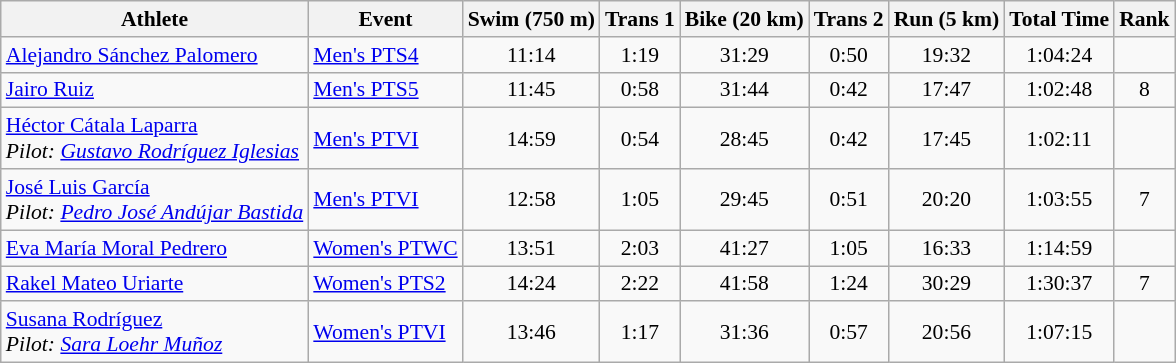<table class="wikitable" style="font-size:90%">
<tr>
<th>Athlete</th>
<th>Event</th>
<th>Swim (750 m)</th>
<th>Trans 1</th>
<th>Bike (20 km)</th>
<th>Trans 2</th>
<th>Run (5 km)</th>
<th>Total Time</th>
<th>Rank</th>
</tr>
<tr align=center>
<td align=left><a href='#'>Alejandro Sánchez Palomero</a></td>
<td align=left><a href='#'>Men's PTS4</a></td>
<td>11:14</td>
<td>1:19</td>
<td>31:29</td>
<td>0:50</td>
<td>19:32</td>
<td>1:04:24</td>
<td></td>
</tr>
<tr align=center>
<td align=left><a href='#'>Jairo Ruiz</a></td>
<td align=left><a href='#'>Men's PTS5</a></td>
<td>11:45</td>
<td>0:58</td>
<td>31:44</td>
<td>0:42</td>
<td>17:47</td>
<td>1:02:48</td>
<td>8</td>
</tr>
<tr align=center>
<td align=left><a href='#'>Héctor Cátala Laparra</a><br><em>Pilot: <a href='#'>Gustavo Rodríguez Iglesias</a></em></td>
<td align=left><a href='#'>Men's PTVI</a></td>
<td>14:59</td>
<td>0:54</td>
<td>28:45</td>
<td>0:42</td>
<td>17:45</td>
<td>1:02:11</td>
<td></td>
</tr>
<tr align=center>
<td align=left><a href='#'>José Luis García</a><br><em>Pilot: <a href='#'>Pedro José Andújar Bastida</a></em></td>
<td align=left><a href='#'>Men's PTVI</a></td>
<td>12:58</td>
<td>1:05</td>
<td>29:45</td>
<td>0:51</td>
<td>20:20</td>
<td>1:03:55</td>
<td>7</td>
</tr>
<tr align=center>
<td align=left><a href='#'>Eva María Moral Pedrero</a></td>
<td align=left><a href='#'>Women's PTWC</a></td>
<td>13:51</td>
<td>2:03</td>
<td>41:27</td>
<td>1:05</td>
<td>16:33</td>
<td>1:14:59</td>
<td></td>
</tr>
<tr align=center>
<td align=left><a href='#'>Rakel Mateo Uriarte</a></td>
<td align=left><a href='#'>Women's PTS2</a></td>
<td>14:24</td>
<td>2:22</td>
<td>41:58</td>
<td>1:24</td>
<td>30:29</td>
<td>1:30:37</td>
<td>7</td>
</tr>
<tr align=center>
<td align=left><a href='#'>Susana Rodríguez</a><br><em>Pilot: <a href='#'>Sara Loehr Muñoz</a></em></td>
<td align=left><a href='#'>Women's PTVI</a></td>
<td>13:46</td>
<td>1:17</td>
<td>31:36</td>
<td>0:57</td>
<td>20:56</td>
<td>1:07:15</td>
<td></td>
</tr>
</table>
